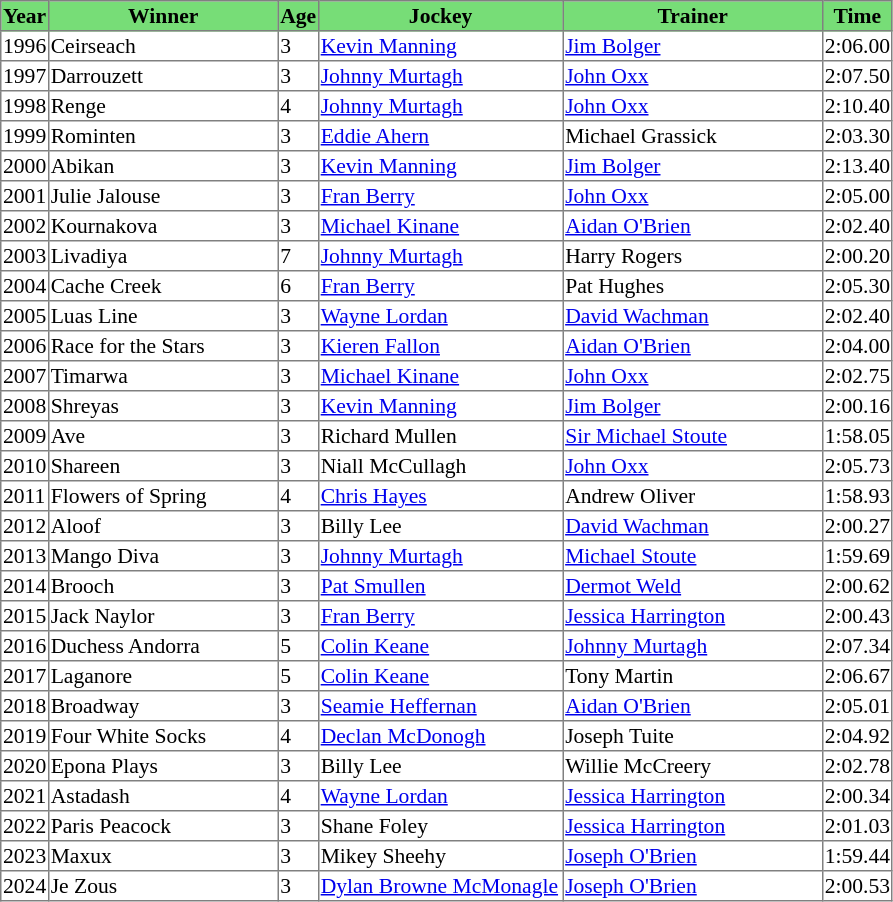<table class = "sortable" | border="1" style="border-collapse: collapse; font-size:90%">
<tr bgcolor="#77dd77" align="center">
<th>Year</th>
<th>Winner</th>
<th>Age</th>
<th>Jockey</th>
<th>Trainer</th>
<th>Time</th>
</tr>
<tr>
<td>1996</td>
<td width=150px>Ceirseach</td>
<td>3</td>
<td width=160px><a href='#'>Kevin Manning</a></td>
<td width=170px><a href='#'>Jim Bolger</a></td>
<td>2:06.00</td>
</tr>
<tr>
<td>1997</td>
<td>Darrouzett</td>
<td>3</td>
<td><a href='#'>Johnny Murtagh</a></td>
<td><a href='#'>John Oxx</a></td>
<td>2:07.50</td>
</tr>
<tr>
<td>1998</td>
<td>Renge</td>
<td>4</td>
<td><a href='#'>Johnny Murtagh</a></td>
<td><a href='#'>John Oxx</a></td>
<td>2:10.40</td>
</tr>
<tr>
<td>1999</td>
<td>Rominten</td>
<td>3</td>
<td><a href='#'>Eddie Ahern</a></td>
<td>Michael Grassick</td>
<td>2:03.30</td>
</tr>
<tr>
<td>2000</td>
<td>Abikan</td>
<td>3</td>
<td><a href='#'>Kevin Manning</a></td>
<td><a href='#'>Jim Bolger</a></td>
<td>2:13.40</td>
</tr>
<tr>
<td>2001</td>
<td>Julie Jalouse</td>
<td>3</td>
<td><a href='#'>Fran Berry</a></td>
<td><a href='#'>John Oxx</a></td>
<td>2:05.00</td>
</tr>
<tr>
<td>2002</td>
<td>Kournakova</td>
<td>3</td>
<td><a href='#'>Michael Kinane</a></td>
<td><a href='#'>Aidan O'Brien</a></td>
<td>2:02.40</td>
</tr>
<tr>
<td>2003</td>
<td>Livadiya</td>
<td>7</td>
<td><a href='#'>Johnny Murtagh</a></td>
<td>Harry Rogers</td>
<td>2:00.20</td>
</tr>
<tr>
<td>2004</td>
<td>Cache Creek</td>
<td>6</td>
<td><a href='#'>Fran Berry</a></td>
<td>Pat Hughes</td>
<td>2:05.30</td>
</tr>
<tr>
<td>2005</td>
<td>Luas Line</td>
<td>3</td>
<td><a href='#'>Wayne Lordan</a></td>
<td><a href='#'>David Wachman</a></td>
<td>2:02.40</td>
</tr>
<tr>
<td>2006</td>
<td>Race for the Stars</td>
<td>3</td>
<td><a href='#'>Kieren Fallon</a></td>
<td><a href='#'>Aidan O'Brien</a></td>
<td>2:04.00</td>
</tr>
<tr>
<td>2007</td>
<td>Timarwa</td>
<td>3</td>
<td><a href='#'>Michael Kinane</a></td>
<td><a href='#'>John Oxx</a></td>
<td>2:02.75</td>
</tr>
<tr>
<td>2008</td>
<td>Shreyas</td>
<td>3</td>
<td><a href='#'>Kevin Manning</a></td>
<td><a href='#'>Jim Bolger</a></td>
<td>2:00.16</td>
</tr>
<tr>
<td>2009</td>
<td>Ave</td>
<td>3</td>
<td>Richard Mullen</td>
<td><a href='#'>Sir Michael Stoute</a></td>
<td>1:58.05</td>
</tr>
<tr>
<td>2010</td>
<td>Shareen</td>
<td>3</td>
<td>Niall McCullagh</td>
<td><a href='#'>John Oxx</a></td>
<td>2:05.73</td>
</tr>
<tr>
<td>2011</td>
<td>Flowers of Spring</td>
<td>4</td>
<td><a href='#'>Chris Hayes</a></td>
<td>Andrew Oliver</td>
<td>1:58.93</td>
</tr>
<tr>
<td>2012</td>
<td>Aloof</td>
<td>3</td>
<td>Billy Lee</td>
<td><a href='#'>David Wachman</a></td>
<td>2:00.27</td>
</tr>
<tr>
<td>2013</td>
<td>Mango Diva</td>
<td>3</td>
<td><a href='#'>Johnny Murtagh</a></td>
<td><a href='#'>Michael Stoute</a></td>
<td>1:59.69</td>
</tr>
<tr>
<td>2014</td>
<td>Brooch</td>
<td>3</td>
<td><a href='#'>Pat Smullen</a></td>
<td><a href='#'>Dermot Weld</a></td>
<td>2:00.62</td>
</tr>
<tr>
<td>2015</td>
<td>Jack Naylor</td>
<td>3</td>
<td><a href='#'>Fran Berry</a></td>
<td><a href='#'>Jessica Harrington</a></td>
<td>2:00.43</td>
</tr>
<tr>
<td>2016</td>
<td>Duchess Andorra</td>
<td>5</td>
<td><a href='#'>Colin Keane</a></td>
<td><a href='#'>Johnny Murtagh</a></td>
<td>2:07.34</td>
</tr>
<tr>
<td>2017</td>
<td>Laganore</td>
<td>5</td>
<td><a href='#'>Colin Keane</a></td>
<td>Tony Martin</td>
<td>2:06.67</td>
</tr>
<tr>
<td>2018</td>
<td>Broadway</td>
<td>3</td>
<td><a href='#'>Seamie Heffernan</a></td>
<td><a href='#'>Aidan O'Brien</a></td>
<td>2:05.01</td>
</tr>
<tr>
<td>2019</td>
<td>Four White Socks</td>
<td>4</td>
<td><a href='#'>Declan McDonogh</a></td>
<td>Joseph Tuite</td>
<td>2:04.92</td>
</tr>
<tr>
<td>2020</td>
<td>Epona Plays</td>
<td>3</td>
<td>Billy Lee</td>
<td>Willie McCreery</td>
<td>2:02.78</td>
</tr>
<tr>
<td>2021</td>
<td>Astadash</td>
<td>4</td>
<td><a href='#'>Wayne Lordan</a></td>
<td><a href='#'>Jessica Harrington</a></td>
<td>2:00.34</td>
</tr>
<tr>
<td>2022</td>
<td>Paris Peacock</td>
<td>3</td>
<td>Shane Foley</td>
<td><a href='#'>Jessica Harrington</a></td>
<td>2:01.03</td>
</tr>
<tr>
<td>2023</td>
<td>Maxux</td>
<td>3</td>
<td>Mikey Sheehy</td>
<td><a href='#'>Joseph O'Brien</a></td>
<td>1:59.44</td>
</tr>
<tr>
<td>2024</td>
<td>Je Zous</td>
<td>3</td>
<td><a href='#'>Dylan Browne McMonagle</a></td>
<td><a href='#'>Joseph O'Brien</a></td>
<td>2:00.53</td>
</tr>
</table>
